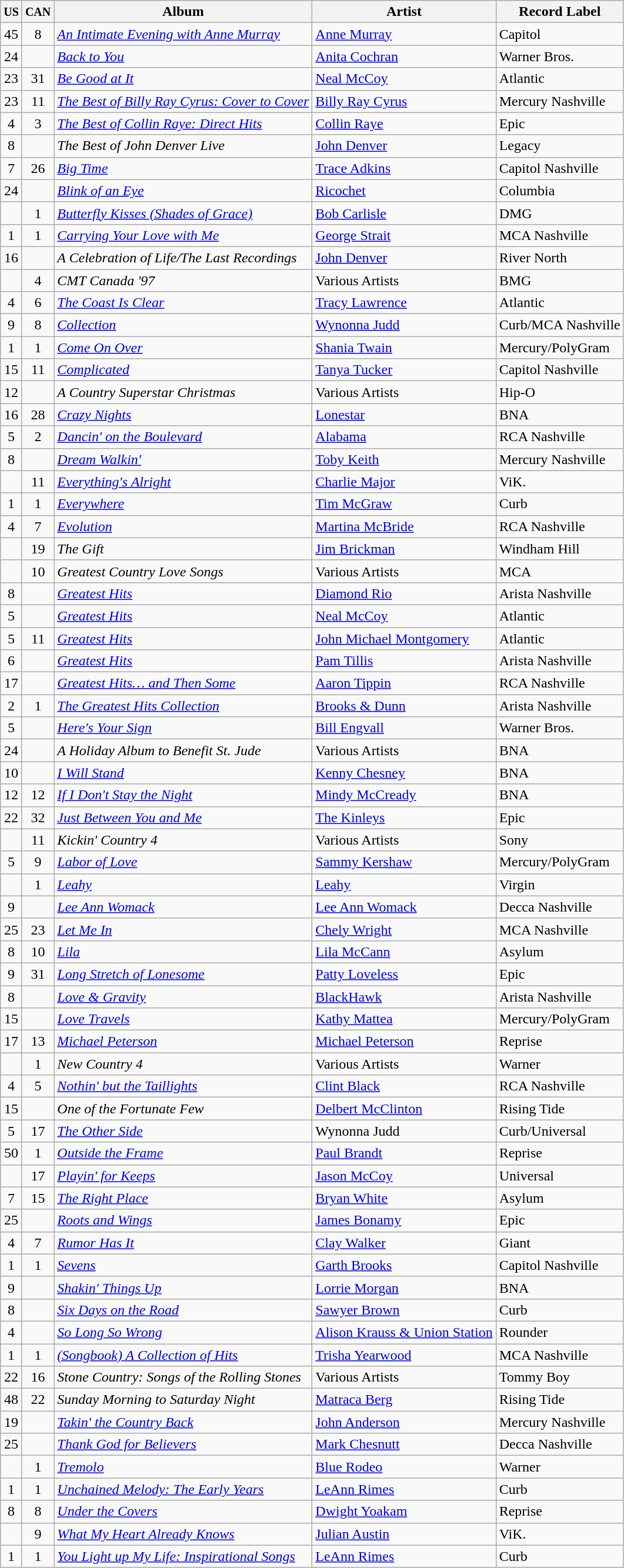<table class="wikitable sortable">
<tr>
<th><small>US</small></th>
<th><small>CAN</small></th>
<th>Album</th>
<th>Artist</th>
<th>Record Label</th>
</tr>
<tr>
<td align="center">45</td>
<td align="center">8</td>
<td><em><a href='#'>An Intimate Evening with Anne Murray</a></em></td>
<td><a href='#'>Anne Murray</a></td>
<td>Capitol</td>
</tr>
<tr>
<td align="center">24</td>
<td align="center"></td>
<td><em><a href='#'>Back to You</a></em></td>
<td><a href='#'>Anita Cochran</a></td>
<td>Warner Bros.</td>
</tr>
<tr>
<td align="center">23</td>
<td align="center">31</td>
<td><em><a href='#'>Be Good at It</a></em></td>
<td><a href='#'>Neal McCoy</a></td>
<td>Atlantic</td>
</tr>
<tr>
<td align="center">23</td>
<td align="center">11</td>
<td><em><a href='#'>The Best of Billy Ray Cyrus: Cover to Cover</a></em></td>
<td><a href='#'>Billy Ray Cyrus</a></td>
<td>Mercury Nashville</td>
</tr>
<tr>
<td align="center">4</td>
<td align="center">3</td>
<td><em><a href='#'>The Best of Collin Raye: Direct Hits</a></em></td>
<td><a href='#'>Collin Raye</a></td>
<td>Epic</td>
</tr>
<tr>
<td align="center">8</td>
<td align="center"></td>
<td><em>The Best of John Denver Live</em></td>
<td><a href='#'>John Denver</a></td>
<td>Legacy</td>
</tr>
<tr>
<td align="center">7</td>
<td align="center">26</td>
<td><em><a href='#'>Big Time</a></em></td>
<td><a href='#'>Trace Adkins</a></td>
<td>Capitol Nashville</td>
</tr>
<tr>
<td align="center">24</td>
<td align="center"></td>
<td><em><a href='#'>Blink of an Eye</a></em></td>
<td><a href='#'>Ricochet</a></td>
<td>Columbia</td>
</tr>
<tr>
<td align="center"></td>
<td align="center">1</td>
<td><em><a href='#'>Butterfly Kisses (Shades of Grace)</a></em></td>
<td><a href='#'>Bob Carlisle</a></td>
<td>DMG</td>
</tr>
<tr>
<td align="center">1</td>
<td align="center">1</td>
<td><em><a href='#'>Carrying Your Love with Me</a></em></td>
<td><a href='#'>George Strait</a></td>
<td>MCA Nashville</td>
</tr>
<tr>
<td align="center">16</td>
<td align="center"></td>
<td><em>A Celebration of Life/The Last Recordings</em></td>
<td><a href='#'>John Denver</a></td>
<td>River North</td>
</tr>
<tr>
<td align="center"></td>
<td align="center">4</td>
<td><em>CMT Canada '97</em></td>
<td>Various Artists</td>
<td>BMG</td>
</tr>
<tr>
<td align="center">4</td>
<td align="center">6</td>
<td><em><a href='#'>The Coast Is Clear</a></em></td>
<td><a href='#'>Tracy Lawrence</a></td>
<td>Atlantic</td>
</tr>
<tr>
<td align="center">9</td>
<td align="center">8</td>
<td><em><a href='#'>Collection</a></em></td>
<td><a href='#'>Wynonna Judd</a></td>
<td>Curb/MCA Nashville</td>
</tr>
<tr>
<td align="center">1</td>
<td align="center">1</td>
<td><em><a href='#'>Come On Over</a></em></td>
<td><a href='#'>Shania Twain</a></td>
<td>Mercury/PolyGram</td>
</tr>
<tr>
<td align="center">15</td>
<td align="center">11</td>
<td><em><a href='#'>Complicated</a></em></td>
<td><a href='#'>Tanya Tucker</a></td>
<td>Capitol Nashville</td>
</tr>
<tr>
<td align="center">12</td>
<td align="center"></td>
<td><em>A Country Superstar Christmas</em></td>
<td>Various Artists</td>
<td>Hip-O</td>
</tr>
<tr>
<td align="center">16</td>
<td align="center">28</td>
<td><em><a href='#'>Crazy Nights</a></em></td>
<td><a href='#'>Lonestar</a></td>
<td>BNA</td>
</tr>
<tr>
<td align="center">5</td>
<td align="center">2</td>
<td><em><a href='#'>Dancin' on the Boulevard</a></em></td>
<td><a href='#'>Alabama</a></td>
<td>RCA Nashville</td>
</tr>
<tr>
<td align="center">8</td>
<td align="center"></td>
<td><em><a href='#'>Dream Walkin'</a></em></td>
<td><a href='#'>Toby Keith</a></td>
<td>Mercury Nashville</td>
</tr>
<tr>
<td align="center"></td>
<td align="center">11</td>
<td><em><a href='#'>Everything's Alright</a></em></td>
<td><a href='#'>Charlie Major</a></td>
<td>ViK.</td>
</tr>
<tr>
<td align="center">1</td>
<td align="center">1</td>
<td><em><a href='#'>Everywhere</a></em></td>
<td><a href='#'>Tim McGraw</a></td>
<td>Curb</td>
</tr>
<tr>
<td align="center">4</td>
<td align="center">7</td>
<td><em><a href='#'>Evolution</a></em></td>
<td><a href='#'>Martina McBride</a></td>
<td>RCA Nashville</td>
</tr>
<tr>
<td align="center"></td>
<td align="center">19</td>
<td><em>The Gift</em></td>
<td><a href='#'>Jim Brickman</a></td>
<td>Windham Hill</td>
</tr>
<tr>
<td align="center"></td>
<td align="center">10</td>
<td><em>Greatest Country Love Songs</em></td>
<td>Various Artists</td>
<td>MCA</td>
</tr>
<tr>
<td align="center">8</td>
<td align="center"></td>
<td><em><a href='#'>Greatest Hits</a></em></td>
<td><a href='#'>Diamond Rio</a></td>
<td>Arista Nashville</td>
</tr>
<tr>
<td align="center">5</td>
<td align="center"></td>
<td><em><a href='#'>Greatest Hits</a></em></td>
<td><a href='#'>Neal McCoy</a></td>
<td>Atlantic</td>
</tr>
<tr>
<td align="center">5</td>
<td align="center">11</td>
<td><em><a href='#'>Greatest Hits</a></em></td>
<td><a href='#'>John Michael Montgomery</a></td>
<td>Atlantic</td>
</tr>
<tr>
<td align="center">6</td>
<td align="center"></td>
<td><em><a href='#'>Greatest Hits</a></em></td>
<td><a href='#'>Pam Tillis</a></td>
<td>Arista Nashville</td>
</tr>
<tr>
<td align="center">17</td>
<td align="center"></td>
<td><em><a href='#'>Greatest Hits… and Then Some</a></em></td>
<td><a href='#'>Aaron Tippin</a></td>
<td>RCA Nashville</td>
</tr>
<tr>
<td align="center">2</td>
<td align="center">1</td>
<td><em><a href='#'>The Greatest Hits Collection</a></em></td>
<td><a href='#'>Brooks & Dunn</a></td>
<td>Arista Nashville</td>
</tr>
<tr>
<td align="center">5</td>
<td align="center"></td>
<td><em><a href='#'>Here's Your Sign</a></em></td>
<td><a href='#'>Bill Engvall</a></td>
<td>Warner Bros.</td>
</tr>
<tr>
<td align="center">24</td>
<td align="center"></td>
<td><em>A Holiday Album to Benefit St. Jude</em></td>
<td>Various Artists</td>
<td>BNA</td>
</tr>
<tr>
<td align="center">10</td>
<td align="center"></td>
<td><em><a href='#'>I Will Stand</a></em></td>
<td><a href='#'>Kenny Chesney</a></td>
<td>BNA</td>
</tr>
<tr>
<td align="center">12</td>
<td align="center">12</td>
<td><em><a href='#'>If I Don't Stay the Night</a></em></td>
<td><a href='#'>Mindy McCready</a></td>
<td>BNA</td>
</tr>
<tr>
<td align="center">22</td>
<td align="center">32</td>
<td><em><a href='#'>Just Between You and Me</a></em></td>
<td><a href='#'>The Kinleys</a></td>
<td>Epic</td>
</tr>
<tr>
<td align="center"></td>
<td align="center">11</td>
<td><em>Kickin' Country 4</em></td>
<td>Various Artists</td>
<td>Sony</td>
</tr>
<tr>
<td align="center">5</td>
<td align="center">9</td>
<td><em><a href='#'>Labor of Love</a></em></td>
<td><a href='#'>Sammy Kershaw</a></td>
<td>Mercury/PolyGram</td>
</tr>
<tr>
<td align="center"></td>
<td align="center">1</td>
<td><em><a href='#'>Leahy</a></em></td>
<td><a href='#'>Leahy</a></td>
<td>Virgin</td>
</tr>
<tr>
<td align="center">9</td>
<td align="center"></td>
<td><em><a href='#'>Lee Ann Womack</a></em></td>
<td><a href='#'>Lee Ann Womack</a></td>
<td>Decca Nashville</td>
</tr>
<tr>
<td align="center">25</td>
<td align="center">23</td>
<td><em><a href='#'>Let Me In</a></em></td>
<td><a href='#'>Chely Wright</a></td>
<td>MCA Nashville</td>
</tr>
<tr>
<td align="center">8</td>
<td align="center">10</td>
<td><em><a href='#'>Lila</a></em></td>
<td><a href='#'>Lila McCann</a></td>
<td>Asylum</td>
</tr>
<tr>
<td align="center">9</td>
<td align="center">31</td>
<td><em><a href='#'>Long Stretch of Lonesome</a></em></td>
<td><a href='#'>Patty Loveless</a></td>
<td>Epic</td>
</tr>
<tr>
<td align="center">8</td>
<td align="center"></td>
<td><em><a href='#'>Love & Gravity</a></em></td>
<td><a href='#'>BlackHawk</a></td>
<td>Arista Nashville</td>
</tr>
<tr>
<td align="center">15</td>
<td align="center"></td>
<td><em><a href='#'>Love Travels</a></em></td>
<td><a href='#'>Kathy Mattea</a></td>
<td>Mercury/PolyGram</td>
</tr>
<tr>
<td align="center">17</td>
<td align="center">13</td>
<td><em><a href='#'>Michael Peterson</a></em></td>
<td><a href='#'>Michael Peterson</a></td>
<td>Reprise</td>
</tr>
<tr>
<td align="center"></td>
<td align="center">1</td>
<td><em>New Country 4</em></td>
<td>Various Artists</td>
<td>Warner</td>
</tr>
<tr>
<td align="center">4</td>
<td align="center">5</td>
<td><em><a href='#'>Nothin' but the Taillights</a></em></td>
<td><a href='#'>Clint Black</a></td>
<td>RCA Nashville</td>
</tr>
<tr>
<td align="center">15</td>
<td align="center"></td>
<td><em>One of the Fortunate Few</em></td>
<td><a href='#'>Delbert McClinton</a></td>
<td>Rising Tide</td>
</tr>
<tr>
<td align="center">5</td>
<td align="center">17</td>
<td><em><a href='#'>The Other Side</a></em></td>
<td>Wynonna Judd</td>
<td>Curb/Universal</td>
</tr>
<tr>
<td align="center">50</td>
<td align="center">1</td>
<td><em><a href='#'>Outside the Frame</a></em></td>
<td><a href='#'>Paul Brandt</a></td>
<td>Reprise</td>
</tr>
<tr>
<td align="center"></td>
<td align="center">17</td>
<td><em><a href='#'>Playin' for Keeps</a></em></td>
<td><a href='#'>Jason McCoy</a></td>
<td>Universal</td>
</tr>
<tr>
<td align="center">7</td>
<td align="center">15</td>
<td><em><a href='#'>The Right Place</a></em></td>
<td><a href='#'>Bryan White</a></td>
<td>Asylum</td>
</tr>
<tr>
<td align="center">25</td>
<td align="center"></td>
<td><em><a href='#'>Roots and Wings</a></em></td>
<td><a href='#'>James Bonamy</a></td>
<td>Epic</td>
</tr>
<tr>
<td align="center">4</td>
<td align="center">7</td>
<td><em><a href='#'>Rumor Has It</a></em></td>
<td><a href='#'>Clay Walker</a></td>
<td>Giant</td>
</tr>
<tr>
<td align="center">1</td>
<td align="center">1</td>
<td><em><a href='#'>Sevens</a></em></td>
<td><a href='#'>Garth Brooks</a></td>
<td>Capitol Nashville</td>
</tr>
<tr>
<td align="center">9</td>
<td align="center"></td>
<td><em><a href='#'>Shakin' Things Up</a></em></td>
<td><a href='#'>Lorrie Morgan</a></td>
<td>BNA</td>
</tr>
<tr>
<td align="center">8</td>
<td align="center"></td>
<td><em><a href='#'>Six Days on the Road</a></em></td>
<td><a href='#'>Sawyer Brown</a></td>
<td>Curb</td>
</tr>
<tr>
<td align="center">4</td>
<td align="center"></td>
<td><em><a href='#'>So Long So Wrong</a></em></td>
<td><a href='#'>Alison Krauss & Union Station</a></td>
<td>Rounder</td>
</tr>
<tr>
<td align="center">1</td>
<td align="center">1</td>
<td><em><a href='#'>(Songbook) A Collection of Hits</a></em></td>
<td><a href='#'>Trisha Yearwood</a></td>
<td>MCA Nashville</td>
</tr>
<tr>
<td align="center">22</td>
<td align="center">16</td>
<td><em>Stone Country: Songs of the Rolling Stones</em></td>
<td>Various Artists</td>
<td>Tommy Boy</td>
</tr>
<tr>
<td align="center">48</td>
<td align="center">22</td>
<td><em>Sunday Morning to Saturday Night</em></td>
<td><a href='#'>Matraca Berg</a></td>
<td>Rising Tide</td>
</tr>
<tr>
<td align="center">19</td>
<td align="center"></td>
<td><em><a href='#'>Takin' the Country Back</a></em></td>
<td><a href='#'>John Anderson</a></td>
<td>Mercury Nashville</td>
</tr>
<tr>
<td align="center">25</td>
<td align="center"></td>
<td><em><a href='#'>Thank God for Believers</a></em></td>
<td><a href='#'>Mark Chesnutt</a></td>
<td>Decca Nashville</td>
</tr>
<tr>
<td align="center"></td>
<td align="center">1</td>
<td><em><a href='#'>Tremolo</a></em></td>
<td><a href='#'>Blue Rodeo</a></td>
<td>Warner</td>
</tr>
<tr>
<td align="center">1</td>
<td align="center">1</td>
<td><em><a href='#'>Unchained Melody: The Early Years</a></em></td>
<td><a href='#'>LeAnn Rimes</a></td>
<td>Curb</td>
</tr>
<tr>
<td align="center">8</td>
<td align="center">8</td>
<td><em><a href='#'>Under the Covers</a></em></td>
<td><a href='#'>Dwight Yoakam</a></td>
<td>Reprise</td>
</tr>
<tr>
<td align="center"></td>
<td align="center">9</td>
<td><em><a href='#'>What My Heart Already Knows</a></em></td>
<td><a href='#'>Julian Austin</a></td>
<td>ViK.</td>
</tr>
<tr>
<td align="center">1</td>
<td align="center">1</td>
<td><em><a href='#'>You Light up My Life: Inspirational Songs</a></em></td>
<td><a href='#'>LeAnn Rimes</a></td>
<td>Curb</td>
</tr>
</table>
